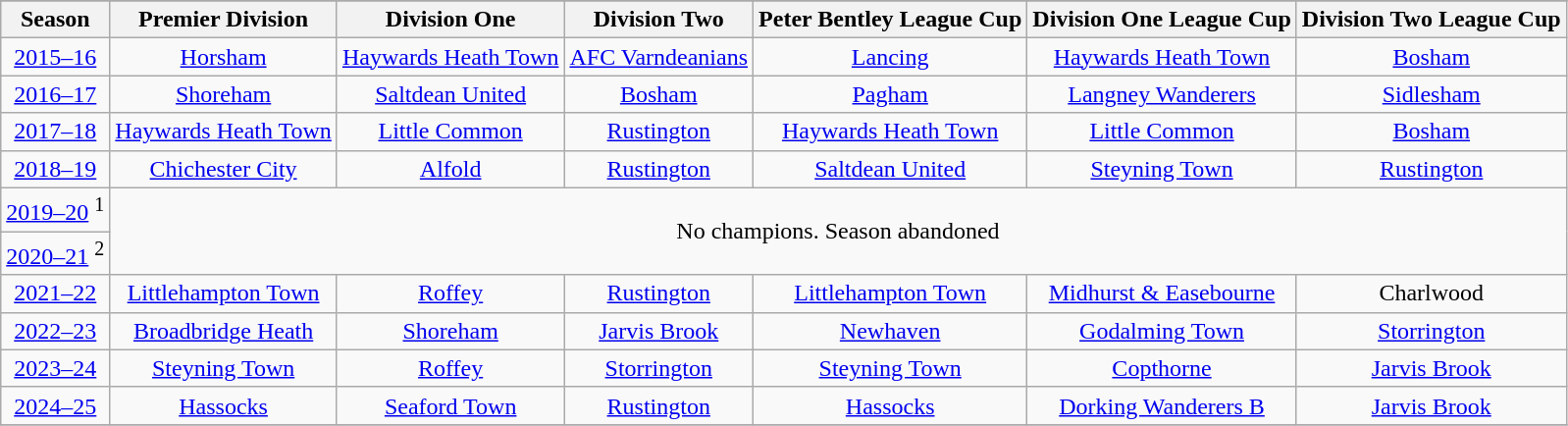<table class="wikitable" style="text-align: center">
<tr>
</tr>
<tr>
<th>Season</th>
<th>Premier Division</th>
<th>Division One</th>
<th>Division Two</th>
<th>Peter Bentley League Cup</th>
<th>Division One League Cup</th>
<th>Division Two League Cup</th>
</tr>
<tr>
<td><a href='#'>2015–16</a></td>
<td><a href='#'>Horsham</a></td>
<td><a href='#'>Haywards Heath Town</a></td>
<td><a href='#'>AFC Varndeanians</a></td>
<td><a href='#'>Lancing</a></td>
<td><a href='#'>Haywards Heath Town</a></td>
<td><a href='#'>Bosham</a></td>
</tr>
<tr>
<td><a href='#'>2016–17</a></td>
<td><a href='#'>Shoreham</a></td>
<td><a href='#'>Saltdean United</a></td>
<td><a href='#'>Bosham</a></td>
<td><a href='#'>Pagham</a></td>
<td><a href='#'>Langney Wanderers</a></td>
<td><a href='#'>Sidlesham</a></td>
</tr>
<tr>
<td><a href='#'>2017–18</a></td>
<td><a href='#'>Haywards Heath Town</a></td>
<td><a href='#'>Little Common</a></td>
<td><a href='#'>Rustington</a></td>
<td><a href='#'>Haywards Heath Town</a></td>
<td><a href='#'>Little Common</a></td>
<td><a href='#'>Bosham</a></td>
</tr>
<tr>
<td><a href='#'>2018–19</a></td>
<td><a href='#'>Chichester City</a></td>
<td><a href='#'>Alfold</a></td>
<td><a href='#'>Rustington</a></td>
<td><a href='#'>Saltdean United</a></td>
<td><a href='#'>Steyning Town</a></td>
<td><a href='#'>Rustington</a></td>
</tr>
<tr>
<td><a href='#'>2019–20</a> <sup>1</sup></td>
<td rowspan="2" colspan="6">No champions. Season abandoned</td>
</tr>
<tr>
<td><a href='#'>2020–21</a> <sup>2</sup></td>
</tr>
<tr>
<td><a href='#'>2021–22</a></td>
<td><a href='#'>Littlehampton Town</a></td>
<td><a href='#'>Roffey</a></td>
<td><a href='#'>Rustington</a></td>
<td><a href='#'>Littlehampton Town</a></td>
<td><a href='#'>Midhurst & Easebourne</a></td>
<td>Charlwood</td>
</tr>
<tr>
<td><a href='#'>2022–23</a></td>
<td><a href='#'>Broadbridge Heath</a></td>
<td><a href='#'>Shoreham</a></td>
<td><a href='#'>Jarvis Brook</a></td>
<td><a href='#'>Newhaven</a></td>
<td><a href='#'>Godalming Town</a></td>
<td><a href='#'>Storrington</a></td>
</tr>
<tr>
<td><a href='#'>2023–24</a></td>
<td><a href='#'>Steyning Town</a></td>
<td><a href='#'>Roffey</a></td>
<td><a href='#'>Storrington</a></td>
<td><a href='#'>Steyning Town</a></td>
<td><a href='#'>Copthorne</a></td>
<td><a href='#'>Jarvis Brook</a></td>
</tr>
<tr>
<td><a href='#'>2024–25</a></td>
<td><a href='#'>Hassocks</a></td>
<td><a href='#'>Seaford Town</a></td>
<td><a href='#'>Rustington</a></td>
<td><a href='#'>Hassocks</a></td>
<td><a href='#'>Dorking Wanderers B</a></td>
<td><a href='#'>Jarvis Brook</a></td>
</tr>
<tr>
</tr>
</table>
